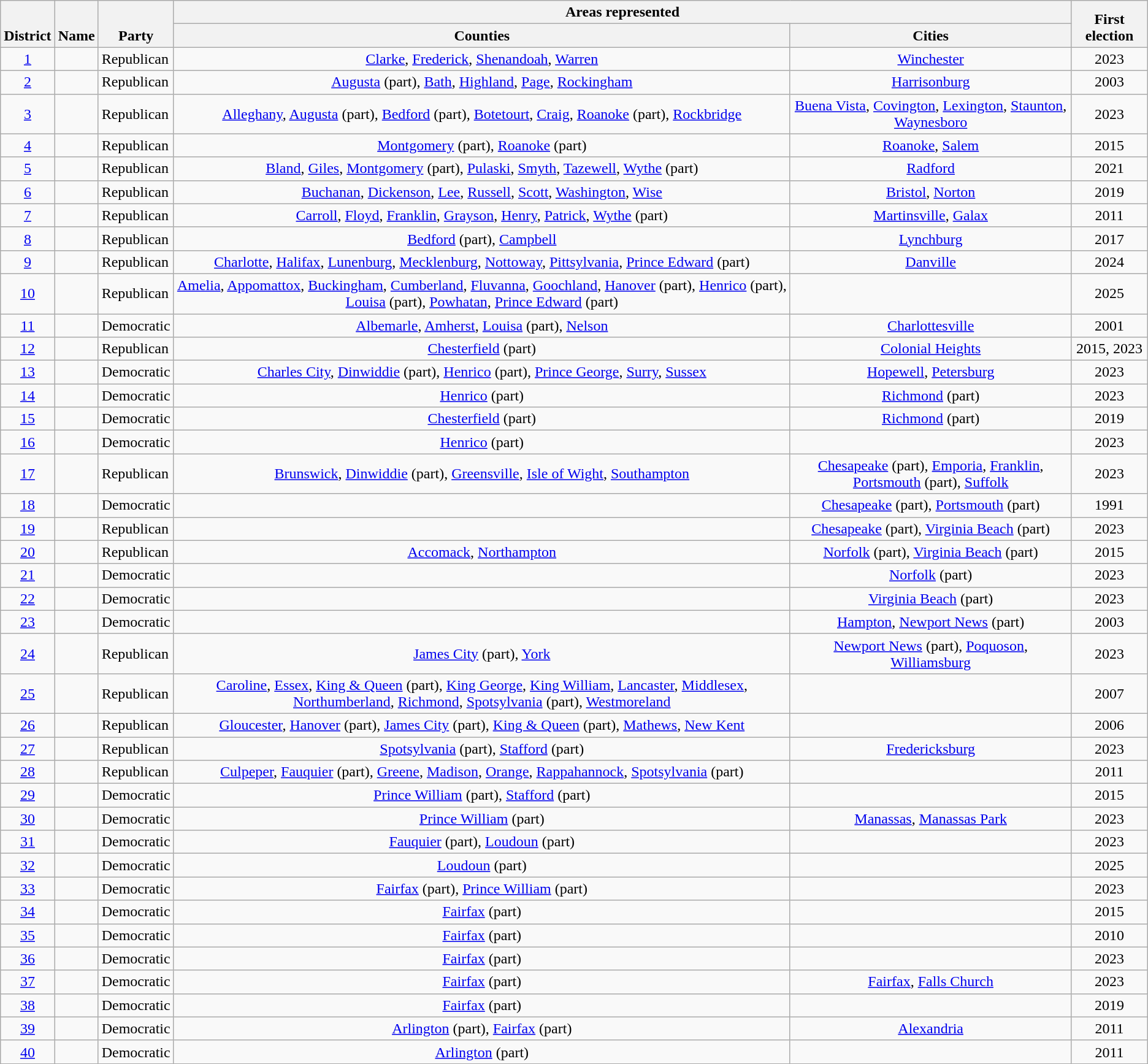<table class= "sortable wikitable">
<tr>
<th rowspan=2 align=center valign=bottom>District</th>
<th rowspan=2 align=center valign=bottom>Name</th>
<th rowspan=2 align=center valign=bottom>Party</th>
<th colspan=2 align=center valign=bottom>Areas represented</th>
<th rowspan=2 align=center valign=bottom>First election</th>
</tr>
<tr>
<th align=center valign=bottom>Counties </th>
<th align=center valign=bottom>Cities</th>
</tr>
<tr>
<td style="text-align:center;"><a href='#'>1</a></td>
<td></td>
<td>Republican</td>
<td style="text-align:center;"><a href='#'>Clarke</a>, <a href='#'>Frederick</a>, <a href='#'>Shenandoah</a>, <a href='#'>Warren</a></td>
<td style="text-align:center;"><a href='#'>Winchester</a></td>
<td style="text-align:center;">2023</td>
</tr>
<tr>
<td style="text-align:center;"><a href='#'>2</a></td>
<td></td>
<td>Republican</td>
<td style="text-align:center;"><a href='#'>Augusta</a> (part), <a href='#'>Bath</a>, <a href='#'>Highland</a>, <a href='#'>Page</a>, <a href='#'>Rockingham</a></td>
<td style="text-align:center;"><a href='#'>Harrisonburg</a></td>
<td style="text-align:center;">2003</td>
</tr>
<tr>
<td style="text-align:center;"><a href='#'>3</a></td>
<td></td>
<td>Republican</td>
<td style="text-align:center;"><a href='#'>Alleghany</a>, <a href='#'>Augusta</a> (part), <a href='#'>Bedford</a> (part), <a href='#'>Botetourt</a>, <a href='#'>Craig</a>, <a href='#'>Roanoke</a> (part), <a href='#'>Rockbridge</a></td>
<td style="text-align:center;"><a href='#'>Buena Vista</a>, <a href='#'>Covington</a>, <a href='#'>Lexington</a>, <a href='#'>Staunton</a>, <a href='#'>Waynesboro</a></td>
<td style="text-align:center;">2023</td>
</tr>
<tr>
<td style="text-align:center;"><a href='#'>4</a></td>
<td></td>
<td>Republican</td>
<td style="text-align:center;"><a href='#'>Montgomery</a> (part), <a href='#'>Roanoke</a> (part)</td>
<td style="text-align:center;"><a href='#'>Roanoke</a>, <a href='#'>Salem</a></td>
<td style="text-align:center;">2015</td>
</tr>
<tr>
<td style="text-align:center;"><a href='#'>5</a></td>
<td></td>
<td>Republican</td>
<td style="text-align:center;"><a href='#'>Bland</a>, <a href='#'>Giles</a>, <a href='#'>Montgomery</a> (part), <a href='#'>Pulaski</a>, <a href='#'>Smyth</a>, <a href='#'>Tazewell</a>, <a href='#'>Wythe</a> (part)</td>
<td style="text-align:center;"><a href='#'>Radford</a></td>
<td style="text-align:center;">2021</td>
</tr>
<tr>
<td style="text-align:center;"><a href='#'>6</a></td>
<td></td>
<td>Republican</td>
<td style="text-align:center;"><a href='#'>Buchanan</a>, <a href='#'>Dickenson</a>, <a href='#'>Lee</a>, <a href='#'>Russell</a>, <a href='#'>Scott</a>, <a href='#'>Washington</a>, <a href='#'>Wise</a></td>
<td style="text-align:center;"><a href='#'>Bristol</a>, <a href='#'>Norton</a></td>
<td style="text-align:center;">2019</td>
</tr>
<tr>
<td style="text-align:center;"><a href='#'>7</a></td>
<td></td>
<td>Republican</td>
<td style="text-align:center;"><a href='#'>Carroll</a>, <a href='#'>Floyd</a>, <a href='#'>Franklin</a>, <a href='#'>Grayson</a>, <a href='#'>Henry</a>, <a href='#'>Patrick</a>, <a href='#'>Wythe</a> (part)</td>
<td style="text-align:center;"><a href='#'>Martinsville</a>, <a href='#'>Galax</a></td>
<td style="text-align:center;">2011</td>
</tr>
<tr>
<td style="text-align:center;"><a href='#'>8</a></td>
<td></td>
<td>Republican</td>
<td style="text-align:center;"><a href='#'>Bedford</a> (part), <a href='#'>Campbell</a></td>
<td style="text-align:center;"><a href='#'>Lynchburg</a></td>
<td style="text-align:center;">2017</td>
</tr>
<tr>
<td style="text-align:center;"><a href='#'>9</a></td>
<td></td>
<td>Republican</td>
<td style="text-align:center;"><a href='#'>Charlotte</a>, <a href='#'>Halifax</a>, <a href='#'>Lunenburg</a>, <a href='#'>Mecklenburg</a>, <a href='#'>Nottoway</a>, <a href='#'>Pittsylvania</a>, <a href='#'>Prince Edward</a> (part)</td>
<td align=center><a href='#'>Danville</a></td>
<td style="text-align:center;">2024</td>
</tr>
<tr>
<td style="text-align:center;"><a href='#'>10</a></td>
<td></td>
<td>Republican</td>
<td style="text-align:center;"><a href='#'>Amelia</a>, <a href='#'>Appomattox</a>, <a href='#'>Buckingham</a>, <a href='#'>Cumberland</a>, <a href='#'>Fluvanna</a>, <a href='#'>Goochland</a>, <a href='#'>Hanover</a> (part), <a href='#'>Henrico</a> (part), <a href='#'>Louisa</a> (part), <a href='#'>Powhatan</a>, <a href='#'>Prince Edward</a> (part)</td>
<td style="text-align:center;"></td>
<td style="text-align:center;">2025</td>
</tr>
<tr>
<td style="text-align:center;"><a href='#'>11</a></td>
<td></td>
<td>Democratic</td>
<td style="text-align:center;"><a href='#'>Albemarle</a>, <a href='#'>Amherst</a>, <a href='#'>Louisa</a> (part), <a href='#'>Nelson</a></td>
<td style="text-align:center;"><a href='#'>Charlottesville</a></td>
<td style="text-align:center;">2001</td>
</tr>
<tr>
<td style="text-align:center;"><a href='#'>12</a></td>
<td></td>
<td>Republican</td>
<td style="text-align:center;"><a href='#'>Chesterfield</a> (part)</td>
<td style="text-align:center;"><a href='#'>Colonial Heights</a></td>
<td style="text-align:center;">2015, 2023</td>
</tr>
<tr>
<td style="text-align:center;"><a href='#'>13</a></td>
<td></td>
<td>Democratic</td>
<td style="text-align:center;"><a href='#'>Charles City</a>, <a href='#'>Dinwiddie</a> (part), <a href='#'>Henrico</a> (part), <a href='#'>Prince George</a>, <a href='#'>Surry</a>, <a href='#'>Sussex</a></td>
<td style="text-align:center;"><a href='#'>Hopewell</a>, <a href='#'>Petersburg</a></td>
<td style="text-align:center;">2023</td>
</tr>
<tr>
<td style="text-align:center;"><a href='#'>14</a></td>
<td></td>
<td>Democratic</td>
<td style="text-align:center;"><a href='#'>Henrico</a> (part)</td>
<td style="text-align:center;"><a href='#'>Richmond</a> (part)</td>
<td style="text-align:center;">2023</td>
</tr>
<tr>
<td style="text-align:center;"><a href='#'>15</a></td>
<td></td>
<td>Democratic</td>
<td style="text-align:center;"><a href='#'>Chesterfield</a>  (part)</td>
<td style="text-align:center;"><a href='#'>Richmond</a> (part)</td>
<td style="text-align:center;">2019</td>
</tr>
<tr>
<td style="text-align:center;"><a href='#'>16</a></td>
<td></td>
<td rowspan="1" >Democratic</td>
<td style="text-align:center;"><a href='#'>Henrico</a> (part)</td>
<td style="text-align:center;"></td>
<td style="text-align:center;">2023</td>
</tr>
<tr>
<td style="text-align:center;"><a href='#'>17</a></td>
<td></td>
<td>Republican</td>
<td style="text-align:center;"><a href='#'>Brunswick</a>, <a href='#'>Dinwiddie</a> (part), <a href='#'>Greensville</a>, <a href='#'>Isle of Wight</a>, <a href='#'>Southampton</a></td>
<td style="text-align:center;"><a href='#'>Chesapeake</a> (part), <a href='#'>Emporia</a>, <a href='#'>Franklin</a>, <a href='#'>Portsmouth</a> (part), <a href='#'>Suffolk</a></td>
<td style="text-align:center;">2023</td>
</tr>
<tr>
<td style="text-align:center;"><a href='#'>18</a></td>
<td></td>
<td rowspan="1" >Democratic</td>
<td style="text-align:center;"></td>
<td style="text-align:center;"><a href='#'>Chesapeake</a> (part),  <a href='#'>Portsmouth</a> (part)</td>
<td style="text-align:center;">1991</td>
</tr>
<tr>
<td style="text-align:center;"><a href='#'>19</a></td>
<td></td>
<td>Republican</td>
<td style="text-align:center;"></td>
<td style="text-align:center;"><a href='#'>Chesapeake</a> (part), <a href='#'>Virginia Beach</a> (part)</td>
<td style="text-align:center;">2023</td>
</tr>
<tr>
<td style="text-align:center;"><a href='#'>20</a></td>
<td></td>
<td>Republican</td>
<td style="text-align:center;"><a href='#'>Accomack</a>, <a href='#'>Northampton</a></td>
<td style="text-align:center;"><a href='#'>Norfolk</a> (part), <a href='#'>Virginia Beach</a> (part)</td>
<td style="text-align:center;">2015</td>
</tr>
<tr>
<td style="text-align:center;"><a href='#'>21</a></td>
<td></td>
<td rowspan="1" >Democratic</td>
<td style="text-align:center;"></td>
<td style="text-align:center;"><a href='#'>Norfolk</a> (part)</td>
<td style="text-align:center;">2023</td>
</tr>
<tr>
<td style="text-align:center;"><a href='#'>22</a></td>
<td></td>
<td>Democratic</td>
<td style="text-align:center;"></td>
<td style="text-align:center;"><a href='#'>Virginia Beach</a> (part)</td>
<td style="text-align:center;">2023</td>
</tr>
<tr>
<td style="text-align:center;"><a href='#'>23</a></td>
<td></td>
<td>Democratic</td>
<td style="text-align:center;"></td>
<td style="text-align:center;"><a href='#'>Hampton</a>, <a href='#'>Newport News</a> (part)</td>
<td style="text-align:center;">2003</td>
</tr>
<tr>
<td style="text-align:center;"><a href='#'>24</a></td>
<td></td>
<td>Republican</td>
<td style="text-align:center;"><a href='#'>James City</a> (part), <a href='#'>York</a></td>
<td style="text-align:center;"><a href='#'>Newport News</a> (part), <a href='#'>Poquoson</a>, <a href='#'>Williamsburg</a></td>
<td style="text-align:center;">2023</td>
</tr>
<tr>
<td style="text-align:center;"><a href='#'>25</a></td>
<td></td>
<td>Republican</td>
<td style="text-align:center;"><a href='#'>Caroline</a>, <a href='#'>Essex</a>, <a href='#'>King & Queen</a> (part), <a href='#'>King George</a>, <a href='#'>King William</a>, <a href='#'>Lancaster</a>, <a href='#'>Middlesex</a>, <a href='#'>Northumberland</a>, <a href='#'>Richmond</a>, <a href='#'>Spotsylvania</a> (part), <a href='#'>Westmoreland</a></td>
<td style="text-align:center;"></td>
<td style="text-align:center;">2007</td>
</tr>
<tr>
<td style="text-align:center;"><a href='#'>26</a></td>
<td></td>
<td>Republican</td>
<td style="text-align:center;"><a href='#'>Gloucester</a>, <a href='#'>Hanover</a> (part), <a href='#'>James City</a> (part), <a href='#'>King & Queen</a> (part), <a href='#'>Mathews</a>, <a href='#'>New Kent</a></td>
<td style="text-align:center;"></td>
<td style="text-align:center;">2006</td>
</tr>
<tr>
<td style="text-align:center;"><a href='#'>27</a></td>
<td></td>
<td>Republican</td>
<td style="text-align:center;"><a href='#'>Spotsylvania</a> (part), <a href='#'>Stafford</a> (part)</td>
<td style="text-align:center;"><a href='#'>Fredericksburg</a></td>
<td style="text-align:center;">2023</td>
</tr>
<tr>
<td style="text-align:center;"><a href='#'>28</a></td>
<td></td>
<td>Republican</td>
<td style="text-align:center;"><a href='#'>Culpeper</a>, <a href='#'>Fauquier</a> (part), <a href='#'>Greene</a>, <a href='#'>Madison</a>, <a href='#'>Orange</a>, <a href='#'>Rappahannock</a>, <a href='#'>Spotsylvania</a> (part)</td>
<td style="text-align:center;"></td>
<td style="text-align:center;">2011</td>
</tr>
<tr>
<td style="text-align:center;"><a href='#'>29</a></td>
<td></td>
<td>Democratic</td>
<td style="text-align:center;"><a href='#'>Prince William</a> (part), <a href='#'>Stafford</a> (part)</td>
<td style="text-align:center;"></td>
<td style="text-align:center;">2015</td>
</tr>
<tr>
<td style="text-align:center;"><a href='#'>30</a></td>
<td></td>
<td>Democratic</td>
<td style="text-align:center;"><a href='#'>Prince William</a> (part)</td>
<td style="text-align:center;"><a href='#'>Manassas</a>, <a href='#'>Manassas Park</a></td>
<td style="text-align:center;">2023</td>
</tr>
<tr>
<td style="text-align:center;"><a href='#'>31</a></td>
<td></td>
<td>Democratic</td>
<td style="text-align:center;"><a href='#'>Fauquier</a> (part),  <a href='#'>Loudoun</a> (part)</td>
<td style="text-align:center;"></td>
<td style="text-align:center;">2023</td>
</tr>
<tr>
<td style="text-align:center;"><a href='#'>32</a></td>
<td></td>
<td>Democratic</td>
<td style="text-align:center;"><a href='#'>Loudoun</a> (part)</td>
<td style="text-align:center;"></td>
<td style="text-align:center;">2025</td>
</tr>
<tr>
<td style="text-align:center;"><a href='#'>33</a></td>
<td></td>
<td>Democratic</td>
<td style="text-align:center;"><a href='#'>Fairfax</a> (part), <a href='#'>Prince William</a> (part)</td>
<td style="text-align:center;"></td>
<td style="text-align:center;">2023</td>
</tr>
<tr>
<td style="text-align:center;"><a href='#'>34</a></td>
<td></td>
<td>Democratic</td>
<td style="text-align:center;"><a href='#'>Fairfax</a> (part)</td>
<td style="text-align:center;"></td>
<td style="text-align:center;">2015</td>
</tr>
<tr>
<td style="text-align:center;"><a href='#'>35</a></td>
<td></td>
<td>Democratic</td>
<td style="text-align:center;"><a href='#'>Fairfax</a> (part)</td>
<td style="text-align:center;"></td>
<td style="text-align:center;">2010</td>
</tr>
<tr>
<td style="text-align:center;"><a href='#'>36</a></td>
<td></td>
<td>Democratic</td>
<td style="text-align:center;"><a href='#'>Fairfax</a> (part)</td>
<td style="text-align:center;"></td>
<td style="text-align:center;">2023</td>
</tr>
<tr>
<td style="text-align:center;"><a href='#'>37</a></td>
<td></td>
<td>Democratic</td>
<td style="text-align:center;"><a href='#'>Fairfax</a> (part)</td>
<td style="text-align:center;"><a href='#'>Fairfax</a>, <a href='#'>Falls Church</a></td>
<td style="text-align:center;">2023</td>
</tr>
<tr>
<td style="text-align:center;"><a href='#'>38</a></td>
<td></td>
<td>Democratic</td>
<td style="text-align:center;"><a href='#'>Fairfax</a> (part)</td>
<td style="text-align:center;"></td>
<td style="text-align:center;">2019</td>
</tr>
<tr>
<td style="text-align:center;"><a href='#'>39</a></td>
<td></td>
<td rowspan="1" >Democratic</td>
<td style="text-align:center;"><a href='#'>Arlington</a> (part), <a href='#'>Fairfax</a> (part)</td>
<td style="text-align:center;"><a href='#'>Alexandria</a></td>
<td style="text-align:center;">2011</td>
</tr>
<tr>
<td style="text-align:center;"><a href='#'>40</a></td>
<td></td>
<td>Democratic</td>
<td style="text-align:center;"><a href='#'>Arlington</a> (part)</td>
<td style="text-align:center;"></td>
<td style="text-align:center;">2011</td>
</tr>
</table>
